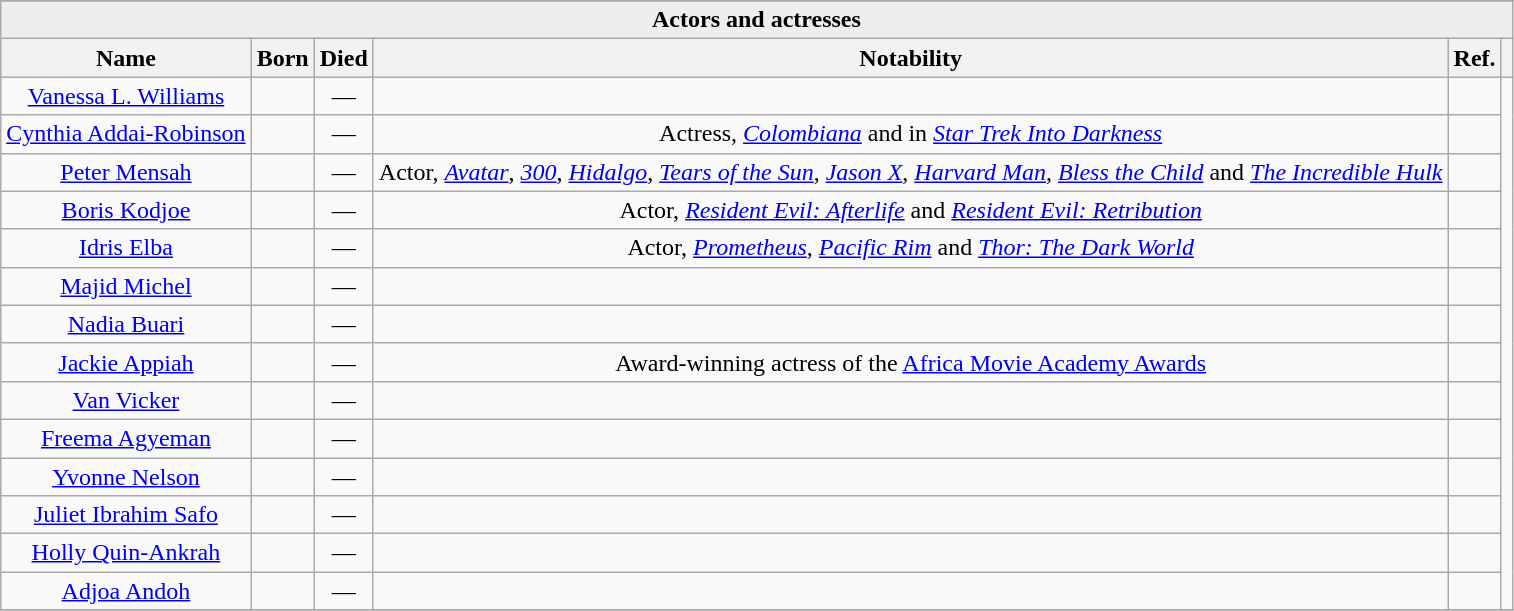<table class="wikitable sortable" style="text-align: centre;">
<tr ">
</tr>
<tr bgcolor=#EEEEEE>
<td align=center colspan=6><strong>Actors and actresses</strong></td>
</tr>
<tr>
<th class="unsortable">Name</th>
<th class="unsortable">Born</th>
<th class="unsortable">Died</th>
<th class="unsortable">Notability</th>
<th class="unsortable">Ref.</th>
<th class="unsortable"></th>
</tr>
<tr>
<td align=center><a href='#'>Vanessa L. Williams</a></td>
<td align=center></td>
<td align=center>—</td>
<td align=center></td>
<td align=center></td>
<td align=center rowspan="14"><br></td>
</tr>
<tr>
<td align=center><a href='#'>Cynthia Addai-Robinson</a></td>
<td align=center></td>
<td align=center>—</td>
<td align=center>Actress, <em><a href='#'>Colombiana</a></em> and in <em><a href='#'>Star Trek Into Darkness</a></em></td>
<td align=center></td>
</tr>
<tr>
<td align=center><a href='#'>Peter Mensah</a></td>
<td align=center></td>
<td align=center>—</td>
<td align=center>Actor, <em><a href='#'>Avatar</a></em>, <em><a href='#'>300</a></em>, <em><a href='#'>Hidalgo</a></em>, <em><a href='#'>Tears of the Sun</a></em>, <em><a href='#'>Jason X</a></em>, <em><a href='#'>Harvard Man</a></em>, <em><a href='#'>Bless the Child</a></em> and <em><a href='#'>The Incredible Hulk</a></em></td>
<td align=center></td>
</tr>
<tr>
<td align=center><a href='#'>Boris Kodjoe</a></td>
<td align=center></td>
<td align=center>—</td>
<td align=center>Actor, <em><a href='#'>Resident Evil: Afterlife</a></em> and <em><a href='#'>Resident Evil: Retribution</a></em></td>
<td align=center></td>
</tr>
<tr>
<td align=center><a href='#'>Idris Elba</a></td>
<td align=center></td>
<td align=center>—</td>
<td align=center>Actor, <em><a href='#'>Prometheus</a></em>, <em><a href='#'>Pacific Rim</a></em> and <em><a href='#'>Thor: The Dark World</a></em></td>
<td align=center></td>
</tr>
<tr>
<td align=center><a href='#'>Majid Michel</a></td>
<td align=center></td>
<td align=center>—</td>
<td align=center></td>
<td align=center></td>
</tr>
<tr>
<td align=center><a href='#'>Nadia Buari</a></td>
<td align=center></td>
<td align=center>—</td>
<td align=center></td>
<td align=center></td>
</tr>
<tr>
<td align=center><a href='#'>Jackie Appiah</a></td>
<td align=center></td>
<td align=center>—</td>
<td align=center>Award-winning actress of the <a href='#'>Africa Movie Academy Awards</a></td>
<td align=center></td>
</tr>
<tr>
<td align=center><a href='#'>Van Vicker</a></td>
<td align=center></td>
<td align=center>—</td>
<td align=center></td>
<td align=center></td>
</tr>
<tr>
<td align=center><a href='#'>Freema Agyeman</a></td>
<td align=center></td>
<td align=center>—</td>
<td align=center></td>
<td align=center></td>
</tr>
<tr>
<td align=center><a href='#'>Yvonne Nelson</a></td>
<td align=center></td>
<td align=center>—</td>
<td align=center></td>
<td align=center></td>
</tr>
<tr>
<td align=center><a href='#'>Juliet Ibrahim Safo</a></td>
<td align=center></td>
<td align=center>—</td>
<td align=center></td>
<td align=center></td>
</tr>
<tr>
<td align=center><a href='#'>Holly Quin-Ankrah</a></td>
<td align=center> </td>
<td align=center>—</td>
<td align=center></td>
<td align=center></td>
</tr>
<tr>
<td align=center><a href='#'>Adjoa Andoh</a></td>
<td align=center></td>
<td align=center>—</td>
<td align=center></td>
<td align=center></td>
</tr>
<tr>
</tr>
</table>
